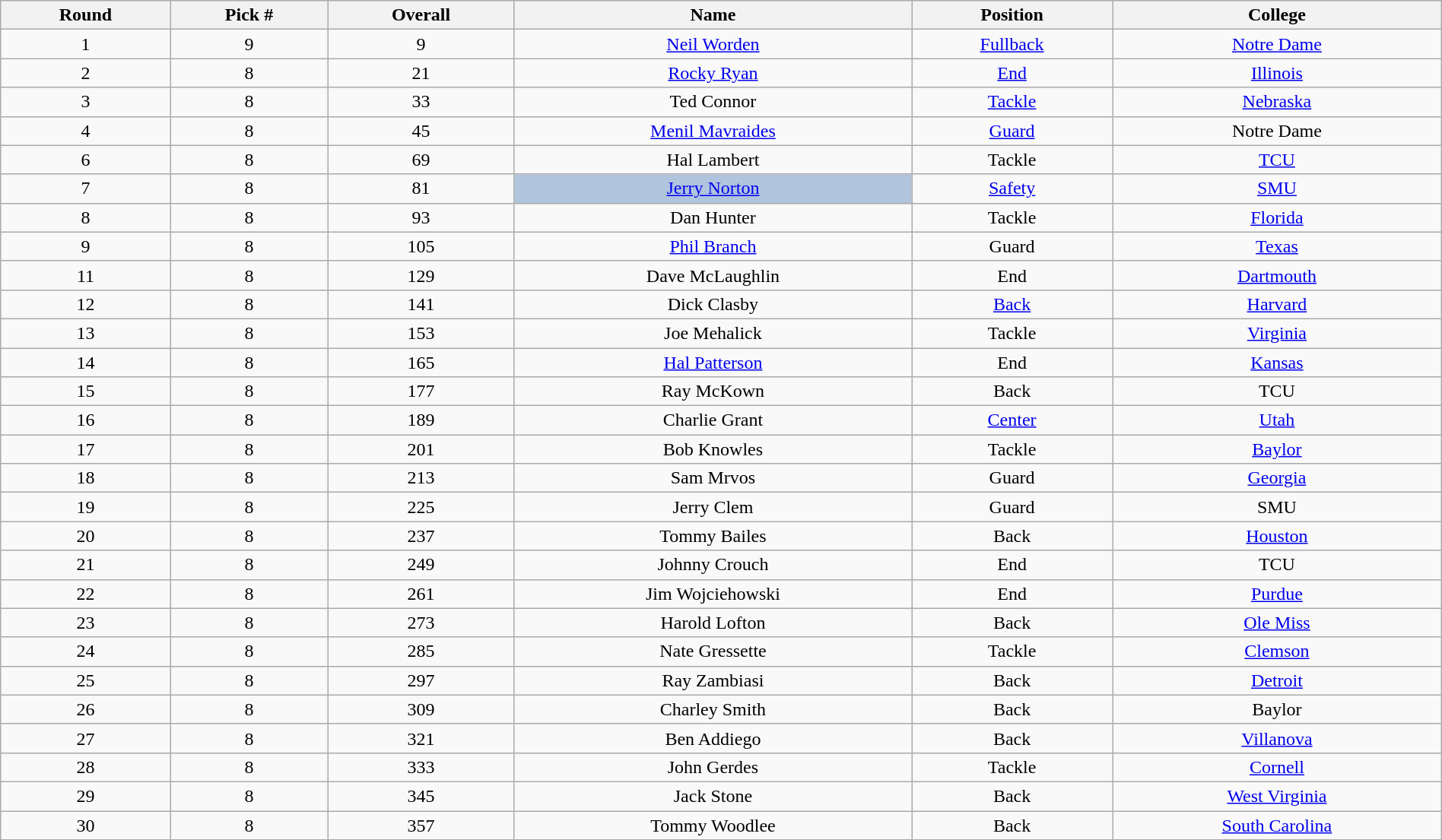<table class="wikitable sortable sortable" style="width: 100%; text-align:center">
<tr>
<th>Round</th>
<th>Pick #</th>
<th>Overall</th>
<th>Name</th>
<th>Position</th>
<th>College</th>
</tr>
<tr>
<td>1</td>
<td>9</td>
<td>9</td>
<td><a href='#'>Neil Worden</a></td>
<td><a href='#'>Fullback</a></td>
<td><a href='#'>Notre Dame</a></td>
</tr>
<tr>
<td>2</td>
<td>8</td>
<td>21</td>
<td><a href='#'>Rocky Ryan</a></td>
<td><a href='#'>End</a></td>
<td><a href='#'>Illinois</a></td>
</tr>
<tr>
<td>3</td>
<td>8</td>
<td>33</td>
<td>Ted Connor</td>
<td><a href='#'>Tackle</a></td>
<td><a href='#'>Nebraska</a></td>
</tr>
<tr>
<td>4</td>
<td>8</td>
<td>45</td>
<td><a href='#'>Menil Mavraides</a></td>
<td><a href='#'>Guard</a></td>
<td>Notre Dame</td>
</tr>
<tr>
<td>6</td>
<td>8</td>
<td>69</td>
<td>Hal Lambert</td>
<td>Tackle</td>
<td><a href='#'>TCU</a></td>
</tr>
<tr>
<td>7</td>
<td>8</td>
<td>81</td>
<td bgcolor=lightsteelblue><a href='#'>Jerry Norton</a></td>
<td><a href='#'>Safety</a></td>
<td><a href='#'>SMU</a></td>
</tr>
<tr>
<td>8</td>
<td>8</td>
<td>93</td>
<td>Dan Hunter</td>
<td>Tackle</td>
<td><a href='#'>Florida</a></td>
</tr>
<tr>
<td>9</td>
<td>8</td>
<td>105</td>
<td><a href='#'>Phil Branch</a></td>
<td>Guard</td>
<td><a href='#'>Texas</a></td>
</tr>
<tr>
<td>11</td>
<td>8</td>
<td>129</td>
<td>Dave McLaughlin</td>
<td>End</td>
<td><a href='#'>Dartmouth</a></td>
</tr>
<tr>
<td>12</td>
<td>8</td>
<td>141</td>
<td>Dick Clasby</td>
<td><a href='#'>Back</a></td>
<td><a href='#'>Harvard</a></td>
</tr>
<tr>
<td>13</td>
<td>8</td>
<td>153</td>
<td>Joe Mehalick</td>
<td>Tackle</td>
<td><a href='#'>Virginia</a></td>
</tr>
<tr>
<td>14</td>
<td>8</td>
<td>165</td>
<td><a href='#'>Hal Patterson</a></td>
<td>End</td>
<td><a href='#'>Kansas</a></td>
</tr>
<tr>
<td>15</td>
<td>8</td>
<td>177</td>
<td>Ray McKown</td>
<td>Back</td>
<td>TCU</td>
</tr>
<tr>
<td>16</td>
<td>8</td>
<td>189</td>
<td>Charlie Grant</td>
<td><a href='#'>Center</a></td>
<td><a href='#'>Utah</a></td>
</tr>
<tr>
<td>17</td>
<td>8</td>
<td>201</td>
<td>Bob Knowles</td>
<td>Tackle</td>
<td><a href='#'>Baylor</a></td>
</tr>
<tr>
<td>18</td>
<td>8</td>
<td>213</td>
<td>Sam Mrvos</td>
<td>Guard</td>
<td><a href='#'>Georgia</a></td>
</tr>
<tr>
<td>19</td>
<td>8</td>
<td>225</td>
<td>Jerry Clem</td>
<td>Guard</td>
<td>SMU</td>
</tr>
<tr>
<td>20</td>
<td>8</td>
<td>237</td>
<td>Tommy Bailes</td>
<td>Back</td>
<td><a href='#'>Houston</a></td>
</tr>
<tr>
<td>21</td>
<td>8</td>
<td>249</td>
<td>Johnny Crouch</td>
<td>End</td>
<td>TCU</td>
</tr>
<tr>
<td>22</td>
<td>8</td>
<td>261</td>
<td>Jim Wojciehowski</td>
<td>End</td>
<td><a href='#'>Purdue</a></td>
</tr>
<tr>
<td>23</td>
<td>8</td>
<td>273</td>
<td>Harold Lofton</td>
<td>Back</td>
<td><a href='#'>Ole Miss</a></td>
</tr>
<tr>
<td>24</td>
<td>8</td>
<td>285</td>
<td>Nate Gressette</td>
<td>Tackle</td>
<td><a href='#'>Clemson</a></td>
</tr>
<tr>
<td>25</td>
<td>8</td>
<td>297</td>
<td>Ray Zambiasi</td>
<td>Back</td>
<td><a href='#'>Detroit</a></td>
</tr>
<tr>
<td>26</td>
<td>8</td>
<td>309</td>
<td>Charley Smith</td>
<td>Back</td>
<td>Baylor</td>
</tr>
<tr>
<td>27</td>
<td>8</td>
<td>321</td>
<td>Ben Addiego</td>
<td>Back</td>
<td><a href='#'>Villanova</a></td>
</tr>
<tr>
<td>28</td>
<td>8</td>
<td>333</td>
<td>John Gerdes</td>
<td>Tackle</td>
<td><a href='#'>Cornell</a></td>
</tr>
<tr>
<td>29</td>
<td>8</td>
<td>345</td>
<td>Jack Stone</td>
<td>Back</td>
<td><a href='#'>West Virginia</a></td>
</tr>
<tr>
<td>30</td>
<td>8</td>
<td>357</td>
<td>Tommy Woodlee</td>
<td>Back</td>
<td><a href='#'>South Carolina</a></td>
</tr>
</table>
